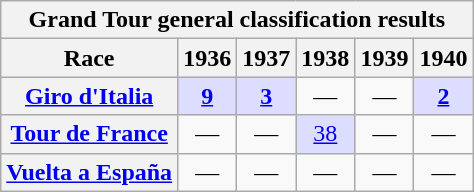<table class="wikitable plainrowheaders">
<tr>
<th scope="col" align=center colspan=9>Grand Tour general classification results</th>
</tr>
<tr>
<th scope="col">Race</th>
<th scope="col">1936</th>
<th scope="col">1937</th>
<th scope="col">1938</th>
<th scope="col">1939</th>
<th scope="col">1940</th>
</tr>
<tr style="text-align:center;">
<th scope="row"> <a href='#'>Giro d'Italia</a></th>
<td style="background:#ddf;"><strong><a href='#'>9</a></strong></td>
<td style="background:#ddf;"><strong><a href='#'>3</a></strong></td>
<td>—</td>
<td>—</td>
<td style="background:#ddf;"><strong><a href='#'>2</a></strong></td>
</tr>
<tr style="text-align:center;">
<th scope="row"> <a href='#'>Tour de France</a></th>
<td>—</td>
<td>—</td>
<td style="background:#ddf;"><a href='#'>38</a></td>
<td>—</td>
<td>—</td>
</tr>
<tr style="text-align:center;">
<th scope="row"> <a href='#'>Vuelta a España</a></th>
<td>—</td>
<td>—</td>
<td>—</td>
<td>—</td>
<td>—</td>
</tr>
</table>
